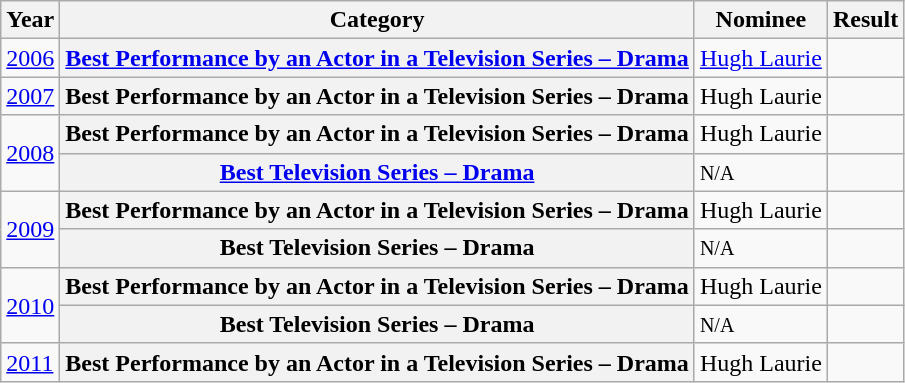<table class="wikitable plainrowheaders">
<tr>
<th scope="col">Year</th>
<th scope="col">Category</th>
<th scope="col">Nominee</th>
<th scope="col">Result</th>
</tr>
<tr>
<td><a href='#'>2006</a></td>
<th scope="row"><a href='#'>Best Performance by an Actor in a Television Series – Drama</a></th>
<td><a href='#'>Hugh Laurie</a></td>
<td></td>
</tr>
<tr>
<td><a href='#'>2007</a></td>
<th scope="row">Best Performance by an Actor in a Television Series – Drama</th>
<td>Hugh Laurie</td>
<td></td>
</tr>
<tr>
<td rowspan="2"><a href='#'>2008</a></td>
<th scope="row">Best Performance by an Actor in a Television Series – Drama</th>
<td>Hugh Laurie</td>
<td></td>
</tr>
<tr>
<th scope="row"><a href='#'>Best Television Series – Drama</a></th>
<td><div><small>N/A</small></div></td>
<td></td>
</tr>
<tr>
<td rowspan="2"><a href='#'>2009</a></td>
<th scope="row">Best Performance by an Actor in a Television Series – Drama</th>
<td>Hugh Laurie</td>
<td></td>
</tr>
<tr>
<th scope="row">Best Television Series – Drama</th>
<td><div><small>N/A</small></div></td>
<td></td>
</tr>
<tr>
<td rowspan="2"><a href='#'>2010</a></td>
<th scope="row">Best Performance by an Actor in a Television Series – Drama</th>
<td>Hugh Laurie</td>
<td></td>
</tr>
<tr>
<th scope="row">Best Television Series – Drama</th>
<td><div><small>N/A</small></div></td>
<td></td>
</tr>
<tr>
<td><a href='#'>2011</a></td>
<th scope="row">Best Performance by an Actor in a Television Series – Drama</th>
<td>Hugh Laurie</td>
<td></td>
</tr>
</table>
